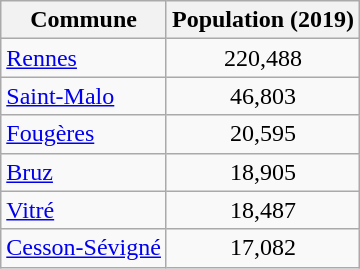<table class=wikitable>
<tr>
<th>Commune</th>
<th>Population (2019)</th>
</tr>
<tr>
<td><a href='#'>Rennes</a></td>
<td style="text-align: center;">220,488</td>
</tr>
<tr>
<td><a href='#'>Saint-Malo</a></td>
<td style="text-align: center;">46,803</td>
</tr>
<tr>
<td><a href='#'>Fougères</a></td>
<td style="text-align: center;">20,595</td>
</tr>
<tr>
<td><a href='#'>Bruz</a></td>
<td style="text-align: center;">18,905</td>
</tr>
<tr>
<td><a href='#'>Vitré</a></td>
<td style="text-align: center;">18,487</td>
</tr>
<tr>
<td><a href='#'>Cesson-Sévigné</a></td>
<td style="text-align: center;">17,082</td>
</tr>
</table>
